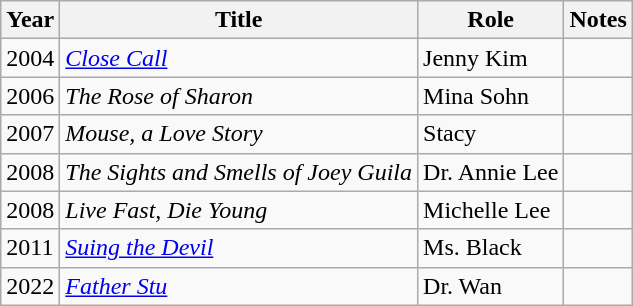<table class="wikitable sortable">
<tr>
<th>Year</th>
<th>Title</th>
<th>Role</th>
<th>Notes</th>
</tr>
<tr>
<td>2004</td>
<td><em><a href='#'>Close Call</a></em></td>
<td>Jenny Kim</td>
<td></td>
</tr>
<tr>
<td>2006</td>
<td><em>The Rose of Sharon</em></td>
<td>Mina Sohn</td>
<td></td>
</tr>
<tr>
<td>2007</td>
<td><em>Mouse, a Love Story</em></td>
<td>Stacy</td>
<td></td>
</tr>
<tr>
<td>2008</td>
<td><em>The Sights and Smells of Joey Guila</em></td>
<td>Dr. Annie Lee</td>
<td></td>
</tr>
<tr>
<td>2008</td>
<td><em>Live Fast, Die Young</em></td>
<td>Michelle Lee</td>
<td></td>
</tr>
<tr>
<td>2011</td>
<td><em><a href='#'>Suing the Devil</a></em></td>
<td>Ms. Black</td>
<td></td>
</tr>
<tr>
<td>2022</td>
<td><em><a href='#'>Father Stu</a></em></td>
<td>Dr. Wan</td>
<td></td>
</tr>
</table>
